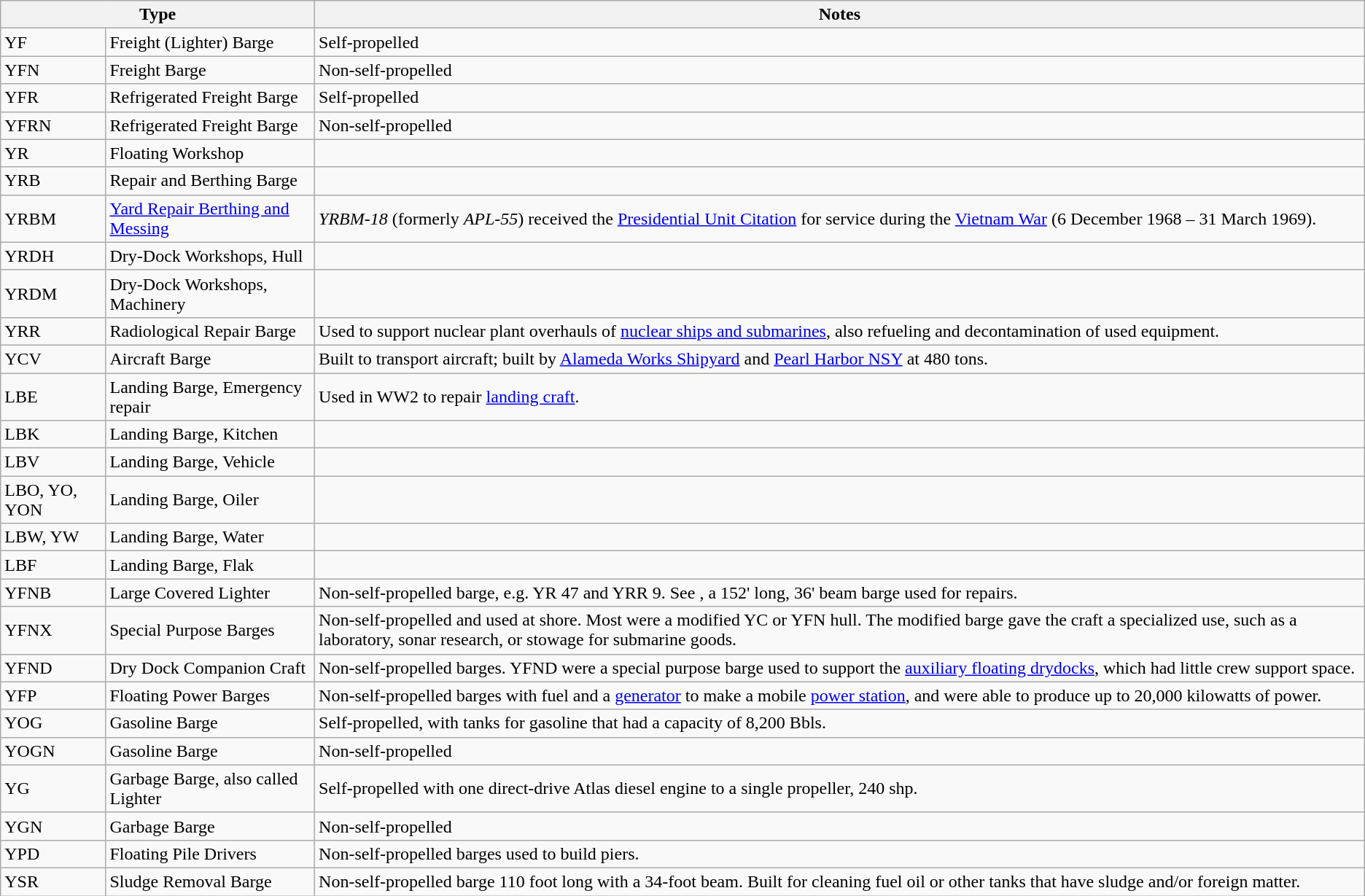<table class="wikitable">
<tr>
<th colspan="2">Type</th>
<th>Notes</th>
</tr>
<tr>
<td>YF</td>
<td>Freight (Lighter) Barge</td>
<td>Self-propelled</td>
</tr>
<tr>
<td>YFN</td>
<td>Freight Barge</td>
<td>Non-self-propelled</td>
</tr>
<tr>
<td>YFR</td>
<td>Refrigerated Freight Barge</td>
<td>Self-propelled</td>
</tr>
<tr>
<td>YFRN</td>
<td>Refrigerated Freight Barge</td>
<td>Non-self-propelled</td>
</tr>
<tr>
<td>YR</td>
<td>Floating Workshop</td>
<td></td>
</tr>
<tr>
<td>YRB</td>
<td>Repair and Berthing Barge</td>
<td></td>
</tr>
<tr>
<td>YRBM</td>
<td><a href='#'>Yard Repair Berthing and Messing</a></td>
<td><em>YRBM-18</em> (formerly <em>APL-55</em>) received the <a href='#'>Presidential Unit Citation</a> for service during the <a href='#'>Vietnam War</a> (6 December 1968 – 31 March 1969).</td>
</tr>
<tr>
<td>YRDH</td>
<td>Dry-Dock Workshops, Hull</td>
<td></td>
</tr>
<tr>
<td>YRDM</td>
<td>Dry-Dock Workshops, Machinery</td>
<td></td>
</tr>
<tr>
<td>YRR</td>
<td>Radiological Repair Barge</td>
<td>Used to support nuclear plant overhauls of <a href='#'>nuclear ships and submarines</a>, also refueling and decontamination of used equipment.</td>
</tr>
<tr>
<td>YCV</td>
<td>Aircraft Barge</td>
<td>Built to transport aircraft; built by <a href='#'>Alameda Works Shipyard</a> and <a href='#'>Pearl Harbor NSY</a> at 480 tons.</td>
</tr>
<tr>
<td>LBE</td>
<td>Landing Barge, Emergency repair</td>
<td>Used in WW2 to repair <a href='#'>landing craft</a>.</td>
</tr>
<tr>
<td>LBK</td>
<td>Landing Barge, Kitchen</td>
<td></td>
</tr>
<tr>
<td>LBV</td>
<td>Landing Barge, Vehicle</td>
<td></td>
</tr>
<tr>
<td>LBO, YO, YON</td>
<td>Landing Barge, Oiler</td>
<td></td>
</tr>
<tr>
<td>LBW, YW</td>
<td>Landing Barge, Water</td>
<td></td>
</tr>
<tr>
<td>LBF</td>
<td>Landing Barge, Flak</td>
<td></td>
</tr>
<tr>
<td>YFNB</td>
<td>Large Covered Lighter</td>
<td>Non-self-propelled barge, e.g. YR 47 and YRR 9. See , a 152' long, 36' beam barge used for repairs.</td>
</tr>
<tr>
<td>YFNX</td>
<td>Special Purpose Barges</td>
<td>Non-self-propelled and used at shore. Most were a modified YC or YFN hull. The modified barge gave the craft a specialized use, such as a laboratory, sonar research, or stowage for submarine goods.</td>
</tr>
<tr>
<td>YFND</td>
<td>Dry Dock Companion Craft</td>
<td>Non-self-propelled barges. YFND were a special purpose barge used to support the <a href='#'>auxiliary floating drydocks</a>, which had little crew support space.</td>
</tr>
<tr>
<td>YFP</td>
<td>Floating Power Barges</td>
<td>Non-self-propelled barges with fuel and a <a href='#'>generator</a> to make a mobile <a href='#'>power station</a>, and were able to produce up to 20,000 kilowatts of power.</td>
</tr>
<tr>
<td>YOG</td>
<td>Gasoline Barge</td>
<td>Self-propelled, with tanks for gasoline that had a capacity of 8,200 Bbls.</td>
</tr>
<tr>
<td>YOGN</td>
<td>Gasoline Barge</td>
<td>Non-self-propelled</td>
</tr>
<tr>
<td>YG</td>
<td>Garbage Barge, also called Lighter</td>
<td>Self-propelled with one direct-drive Atlas diesel engine to a single propeller, 240 shp.</td>
</tr>
<tr>
<td>YGN</td>
<td>Garbage Barge</td>
<td>Non-self-propelled</td>
</tr>
<tr>
<td>YPD</td>
<td>Floating Pile Drivers</td>
<td>Non-self-propelled barges used to build piers.</td>
</tr>
<tr>
<td>YSR</td>
<td>Sludge Removal Barge</td>
<td>Non-self-propelled barge 110 foot long with a 34-foot beam. Built for cleaning fuel oil or other tanks that have sludge and/or foreign matter.</td>
</tr>
</table>
